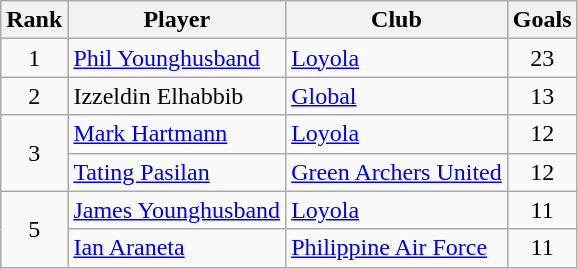<table class="wikitable">
<tr>
<th>Rank</th>
<th>Player</th>
<th>Club</th>
<th>Goals</th>
</tr>
<tr>
<td align=center>1</td>
<td> <a href='#'>Phil Younghusband</a></td>
<td><a href='#'>Loyola</a></td>
<td align=center>23</td>
</tr>
<tr>
<td align=center>2</td>
<td> Izzeldin Elhabbib</td>
<td><a href='#'>Global</a></td>
<td align=center>13</td>
</tr>
<tr>
<td rowspan=2 align=center>3</td>
<td> <a href='#'>Mark Hartmann</a></td>
<td><a href='#'>Loyola</a></td>
<td align=center>12</td>
</tr>
<tr>
<td> <a href='#'>Tating Pasilan</a></td>
<td><a href='#'>Green Archers United</a></td>
<td align=center>12</td>
</tr>
<tr>
<td rowspan=2 align=center>5</td>
<td> <a href='#'>James Younghusband</a></td>
<td><a href='#'>Loyola</a></td>
<td align=center>11</td>
</tr>
<tr>
<td> <a href='#'>Ian Araneta</a></td>
<td><a href='#'>Philippine Air Force</a></td>
<td align=center>11</td>
</tr>
</table>
